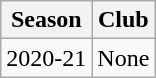<table class="wikitable sortable" style="text-align:center">
<tr>
<th>Season</th>
<th>Club</th>
</tr>
<tr>
<td>2020-21</td>
<td align="left">None</td>
</tr>
</table>
